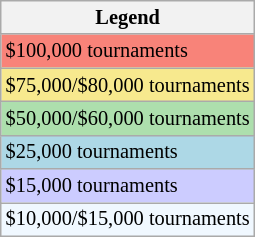<table class=wikitable style="font-size:85%">
<tr>
<th>Legend</th>
</tr>
<tr style="background:#f88379;">
<td>$100,000 tournaments</td>
</tr>
<tr style="background:#f7e98e;">
<td>$75,000/$80,000 tournaments</td>
</tr>
<tr style="background:#addfad;">
<td>$50,000/$60,000 tournaments</td>
</tr>
<tr style="background:lightblue;">
<td>$25,000 tournaments</td>
</tr>
<tr style="background:#ccccff;">
<td>$15,000 tournaments</td>
</tr>
<tr style="background:#f0f8ff;">
<td>$10,000/$15,000 tournaments</td>
</tr>
</table>
